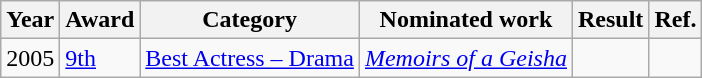<table class="wikitable">
<tr>
<th>Year</th>
<th>Award</th>
<th>Category</th>
<th>Nominated work</th>
<th>Result</th>
<th>Ref.</th>
</tr>
<tr>
<td>2005</td>
<td><a href='#'>9th</a></td>
<td><a href='#'>Best Actress – Drama</a></td>
<td><em><a href='#'>Memoirs of a Geisha</a></em></td>
<td></td>
<td></td>
</tr>
</table>
